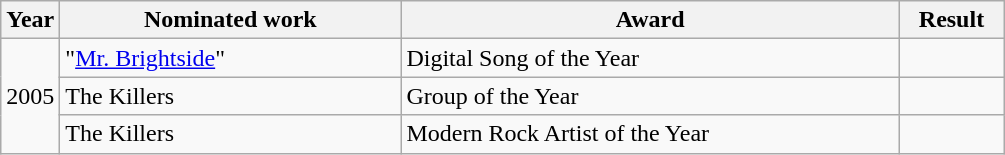<table class="wikitable">
<tr>
<th>Year</th>
<th width="220">Nominated work</th>
<th width="325">Award</th>
<th width="62">Result</th>
</tr>
<tr>
<td rowspan="3">2005</td>
<td>"<a href='#'>Mr. Brightside</a>"</td>
<td>Digital Song of the Year</td>
<td></td>
</tr>
<tr>
<td>The Killers</td>
<td>Group of the Year</td>
<td></td>
</tr>
<tr>
<td>The Killers</td>
<td>Modern Rock Artist of the Year</td>
<td></td>
</tr>
</table>
